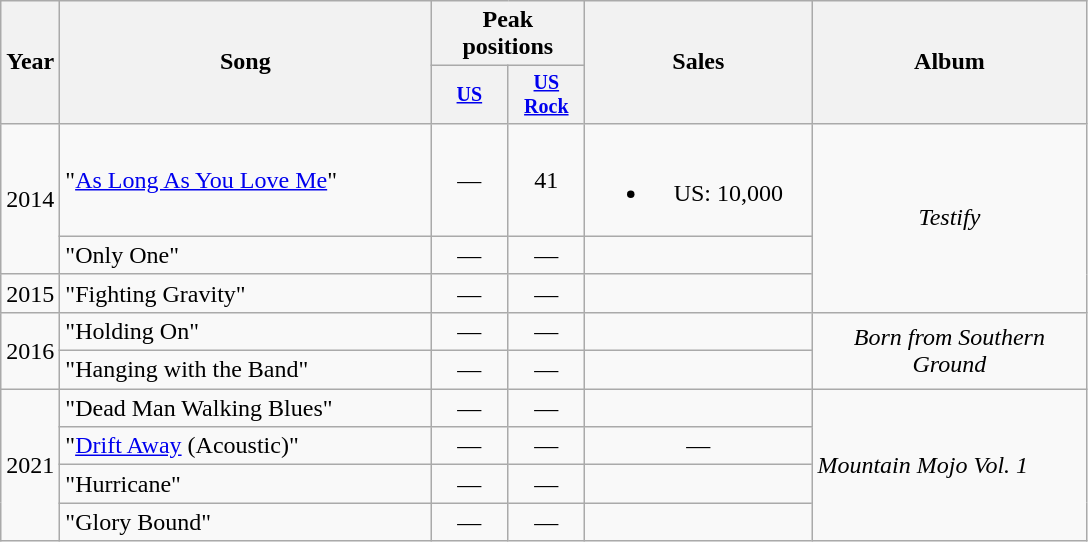<table class="wikitable">
<tr>
<th rowspan="2">Year</th>
<th rowspan="2" style="width:15em;">Song</th>
<th colspan="2">Peak positions</th>
<th rowspan="2" style="width:9em;">Sales</th>
<th rowspan="2" style="width:11em;">Album</th>
</tr>
<tr style="font-size:smaller;">
<th style="width:45px;"><a href='#'>US</a></th>
<th style="width:45px;"><a href='#'>US<br>Rock</a></th>
</tr>
<tr>
<td style="text-align:center;" rowspan="2">2014</td>
<td>"<a href='#'>As Long As You Love Me</a>"</td>
<td style="text-align:center;">—</td>
<td style="text-align:center;">41</td>
<td style="text-align:center;"><br><ul><li>US: 10,000</li></ul></td>
<td style="text-align:center;" rowspan="3"><em>Testify</em></td>
</tr>
<tr>
<td>"Only One"</td>
<td style="text-align:center;">—</td>
<td style="text-align:center;">—</td>
<td style="text-align:center;"></td>
</tr>
<tr>
<td style="text-align:center;">2015</td>
<td>"Fighting Gravity"</td>
<td style="text-align:center;">—</td>
<td style="text-align:center;">—</td>
<td style="text-align:center;"></td>
</tr>
<tr>
<td rowspan="2">2016</td>
<td>"Holding On"</td>
<td style="text-align:center;">—</td>
<td style="text-align:center;">—</td>
<td style="text-align:center;"></td>
<td rowspan="2" style="text-align:center;"><em>Born from Southern Ground</em></td>
</tr>
<tr>
<td>"Hanging with the Band"</td>
<td style="text-align:center;">—</td>
<td style="text-align:center;">—</td>
<td style="text-align:center;"></td>
</tr>
<tr>
<td rowspan=4>2021</td>
<td>"Dead Man Walking Blues"<br> </td>
<td style="text-align:center;">—</td>
<td style="text-align:center;">—</td>
<td style="text-align:center;"></td>
<td rowspan="4"><em>Mountain Mojo Vol. 1</em></td>
</tr>
<tr>
<td>"<a href='#'>Drift Away</a> (Acoustic)"</td>
<td style="text-align:center;">—</td>
<td style="text-align:center;">—</td>
<td style="text-align:center;">—</td>
</tr>
<tr>
<td>"Hurricane"<br> </td>
<td style="text-align:center;">—</td>
<td style="text-align:center;">—</td>
<td style="text-align:center;"></td>
</tr>
<tr>
<td>"Glory Bound"<br> </td>
<td style="text-align:center;">—</td>
<td style="text-align:center;">—</td>
<td style="text-align:center;"></td>
</tr>
</table>
